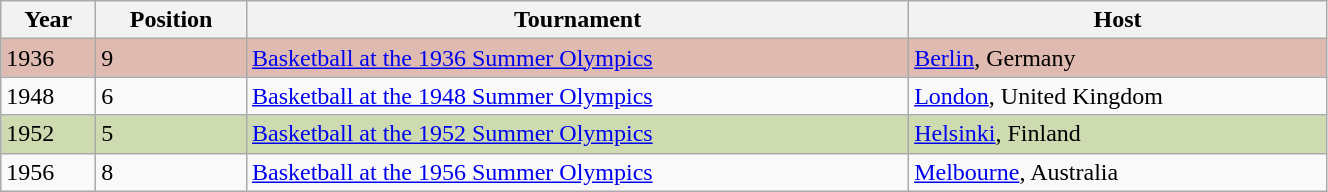<table class="wikitable" width=70%>
<tr>
<th>Year</th>
<th>Position</th>
<th>Tournament</th>
<th>Host</th>
</tr>
<tr valign="top" bgcolor="#debab0">
<td>1936</td>
<td>9</td>
<td><a href='#'>Basketball at the 1936 Summer Olympics</a></td>
<td> <a href='#'>Berlin</a>, Germany</td>
</tr>
<tr valign="top" bgcolor=>
<td>1948</td>
<td>6</td>
<td><a href='#'>Basketball at the 1948 Summer Olympics</a></td>
<td> <a href='#'>London</a>, United Kingdom</td>
</tr>
<tr valign="top" bgcolor="#CEDAB0">
<td>1952</td>
<td>5</td>
<td><a href='#'>Basketball at the 1952 Summer Olympics</a></td>
<td> <a href='#'>Helsinki</a>, Finland</td>
</tr>
<tr valign="top" bgcolor=>
<td>1956</td>
<td>8</td>
<td><a href='#'>Basketball at the 1956 Summer Olympics</a></td>
<td> <a href='#'>Melbourne</a>, Australia</td>
</tr>
</table>
